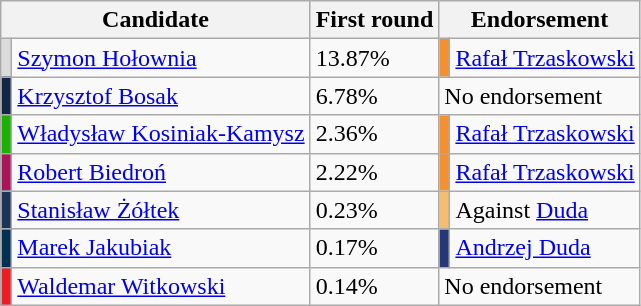<table class="wikitable">
<tr>
<th colspan="2">Candidate</th>
<th>First round</th>
<th colspan="2">Endorsement</th>
</tr>
<tr>
<td style="background-color:#DCDCDC;"></td>
<td><a href='#'>Szymon Hołownia</a></td>
<td>13.87%</td>
<td style="background-color:#F68F2D;"></td>
<td><a href='#'>Rafał Trzaskowski</a></td>
</tr>
<tr>
<td style="background-color:#122746;"></td>
<td><a href='#'>Krzysztof Bosak</a></td>
<td>6.78%</td>
<td colspan=2;>No endorsement</td>
</tr>
<tr>
<td style="background-color: #1BB100;"></td>
<td><a href='#'>Władysław Kosiniak-Kamysz</a></td>
<td>2.36%</td>
<td style="background-color:#F68F2D;"></td>
<td><a href='#'>Rafał Trzaskowski</a></td>
</tr>
<tr>
<td style="background-color: #AC145A;"></td>
<td><a href='#'>Robert Biedroń</a></td>
<td>2.22%</td>
<td style="background-color:#F68F2D;"></td>
<td><a href='#'>Rafał Trzaskowski</a></td>
</tr>
<tr>
<td style="background-color: #1B3458;"></td>
<td><a href='#'>Stanisław Żółtek</a></td>
<td>0.23%</td>
<td style="background-color:#F4BD70;"></td>
<td>Against <a href='#'>Duda</a></td>
</tr>
<tr>
<td style="background-color: #003153;"></td>
<td><a href='#'>Marek Jakubiak</a></td>
<td>0.17%</td>
<td style="background-color:#263778;"></td>
<td><a href='#'>Andrzej Duda</a></td>
</tr>
<tr>
<td style="background-color: #ED1C24;"></td>
<td><a href='#'>Waldemar Witkowski</a></td>
<td>0.14%</td>
<td colspan=2;>No endorsement</td>
</tr>
</table>
